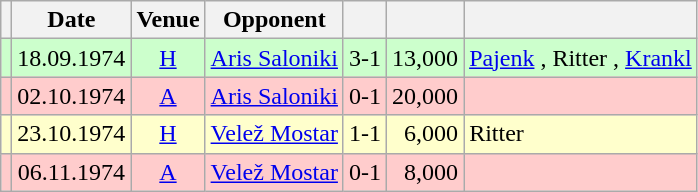<table class="wikitable" Style="text-align: center">
<tr>
<th></th>
<th>Date</th>
<th>Venue</th>
<th>Opponent</th>
<th></th>
<th></th>
<th></th>
</tr>
<tr style="background:#cfc">
<td></td>
<td>18.09.1974</td>
<td><a href='#'>H</a></td>
<td align="left"><a href='#'>Aris Saloniki</a> </td>
<td>3-1</td>
<td align="right">13,000</td>
<td align="left"><a href='#'>Pajenk</a> , Ritter , <a href='#'>Krankl</a> </td>
</tr>
<tr style="background:#fcc">
<td></td>
<td>02.10.1974</td>
<td><a href='#'>A</a></td>
<td align="left"><a href='#'>Aris Saloniki</a> </td>
<td>0-1</td>
<td align="right">20,000</td>
<td align="left"></td>
</tr>
<tr style="background:#ffc">
<td></td>
<td>23.10.1974</td>
<td><a href='#'>H</a></td>
<td align="left"><a href='#'>Velež Mostar</a> </td>
<td>1-1</td>
<td align="right">6,000</td>
<td align="left">Ritter </td>
</tr>
<tr style="background:#fcc">
<td></td>
<td>06.11.1974</td>
<td><a href='#'>A</a></td>
<td align="left"><a href='#'>Velež Mostar</a> </td>
<td>0-1</td>
<td align="right">8,000</td>
<td align="left"></td>
</tr>
</table>
